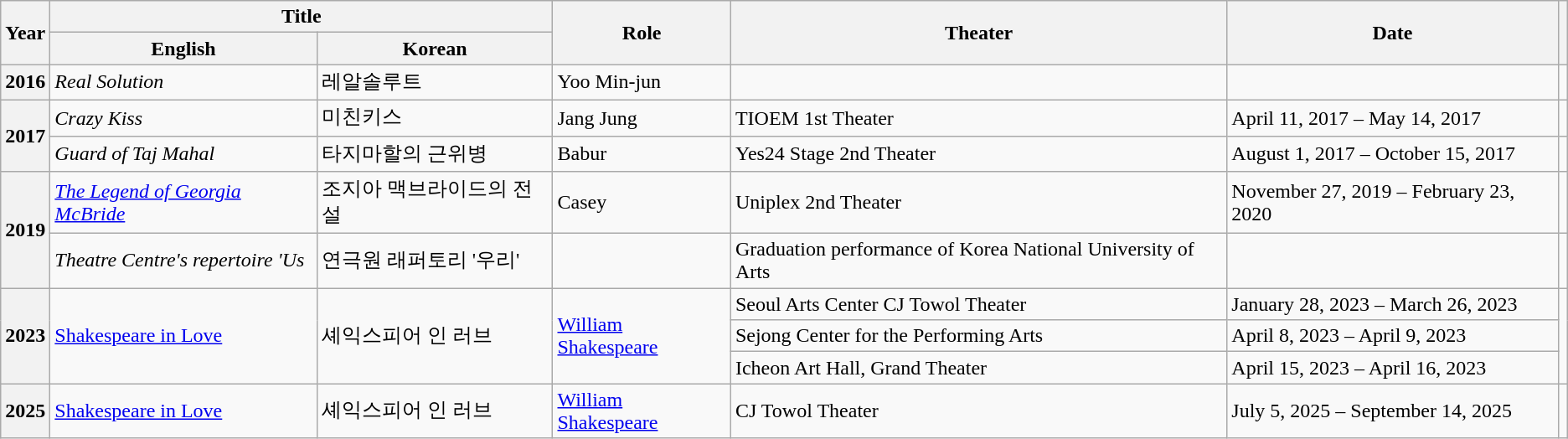<table class="wikitable plainrowheaders sortable">
<tr>
<th rowspan="2" scope="col">Year</th>
<th colspan="2" scope="col">Title</th>
<th rowspan="2" scope="col">Role</th>
<th rowspan="2" scope="col">Theater</th>
<th rowspan="2" scope="col" class="sortable">Date</th>
<th rowspan="2" scope="col" class="unsortable"></th>
</tr>
<tr>
<th>English</th>
<th>Korean</th>
</tr>
<tr>
<th scope="row">2016</th>
<td><em>Real Solution</em></td>
<td>레알솔루트</td>
<td>Yoo Min-jun</td>
<td></td>
<td></td>
<td></td>
</tr>
<tr>
<th scope="row" rowspan="2">2017</th>
<td><em>Crazy Kiss</em></td>
<td>미친키스</td>
<td>Jang Jung</td>
<td>TIOEM 1st Theater</td>
<td>April 11, 2017 – May 14, 2017</td>
<td></td>
</tr>
<tr>
<td><em>Guard of Taj Mahal</em></td>
<td>타지마할의 근위병</td>
<td>Babur</td>
<td>Yes24 Stage 2nd Theater</td>
<td>August 1, 2017 – October 15, 2017</td>
<td></td>
</tr>
<tr>
<th scope="row" rowspan="2">2019</th>
<td><em><a href='#'>The Legend of Georgia McBride</a></em></td>
<td>조지아 맥브라이드의 전설</td>
<td>Casey</td>
<td>Uniplex 2nd Theater</td>
<td>November 27, 2019 – February 23, 2020</td>
<td></td>
</tr>
<tr>
<td><em>Theatre Centre's repertoire 'Us<strong></td>
<td>연극원 래퍼토리 '우리'</td>
<td></td>
<td>Graduation performance of Korea National University of Arts</td>
<td></td>
<td></td>
</tr>
<tr>
<th scope="row" rowspan="3">2023</th>
<td rowspan="3"></em><a href='#'>Shakespeare in Love</a><em></td>
<td rowspan="3">셰익스피어 인 러브</td>
<td rowspan="3"><a href='#'>William Shakespeare</a></td>
<td>Seoul Arts Center CJ Towol Theater</td>
<td>January 28, 2023 – March 26, 2023</td>
<td rowspan="3"></td>
</tr>
<tr>
<td>Sejong Center for the Performing Arts</td>
<td>April 8, 2023 – April 9, 2023</td>
</tr>
<tr>
<td>Icheon Art Hall, Grand Theater</td>
<td>April 15, 2023 – April 16, 2023</td>
</tr>
<tr>
<th scope="row" rowspan="4">2025</th>
<td rowspan="4"></em><a href='#'>Shakespeare in Love</a><em></td>
<td rowspan="4">셰익스피어 인 러브</td>
<td rowspan="4"><a href='#'>William Shakespeare</a></td>
<td>CJ Towol Theater</td>
<td>July 5, 2025 – September 14, 2025</td>
<td rowspan="4"></td>
</tr>
</table>
